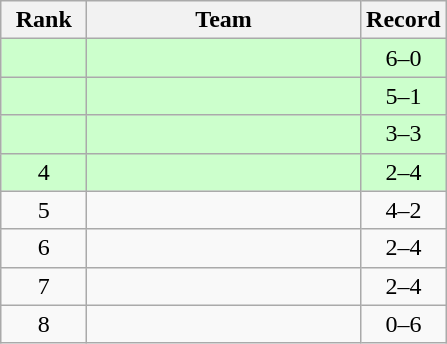<table class="wikitable" style="text-align: center">
<tr>
<th width=50>Rank</th>
<th width=175>Team</th>
<th width=50>Record</th>
</tr>
<tr bgcolor=ccffcc>
<td></td>
<td align=left></td>
<td>6–0</td>
</tr>
<tr bgcolor=ccffcc>
<td></td>
<td align=left></td>
<td>5–1</td>
</tr>
<tr bgcolor=ccffcc>
<td></td>
<td align=left></td>
<td>3–3</td>
</tr>
<tr bgcolor=ccffcc>
<td>4</td>
<td align=left></td>
<td>2–4</td>
</tr>
<tr>
<td>5</td>
<td align=left></td>
<td>4–2</td>
</tr>
<tr>
<td>6</td>
<td align=left></td>
<td>2–4</td>
</tr>
<tr>
<td>7</td>
<td align=left></td>
<td>2–4</td>
</tr>
<tr>
<td>8</td>
<td align=left></td>
<td>0–6</td>
</tr>
</table>
